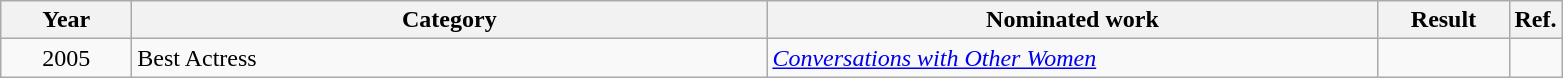<table class=wikitable>
<tr>
<th scope="col" style="width:5em;">Year</th>
<th scope="col" style="width:26em;">Category</th>
<th scope="col" style="width:25em;">Nominated work</th>
<th scope="col" style="width:5em;">Result</th>
<th>Ref.</th>
</tr>
<tr>
<td style="text-align:center;">2005</td>
<td>Best Actress</td>
<td><em><a href='#'>Conversations with Other Women</a></em></td>
<td></td>
<td></td>
</tr>
</table>
